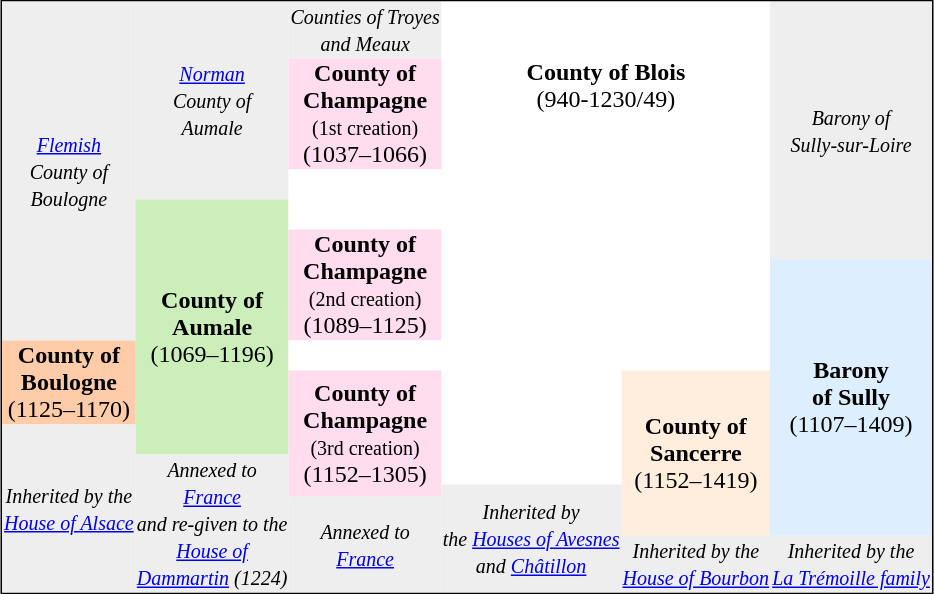<table align="center" style="border-spacing: 0px; border: 1px solid black; text-align: center;">
<tr>
<td colspan=1 rowspan="6" style="background: #eee;"><small><em><a href='#'>Flemish</a><br>County of<br>Boulogne</em></small></td>
<td colspan=1 rowspan="3" style="background: #eee;"><small><em><a href='#'>Norman</a><br>County of<br>Aumale</em></small></td>
<td colspan=1 style="background: #eee;"><small><em>Counties of Troyes<br> and Meaux</em></small></td>
<td colspan=2 rowspan="2" style="background: #fff;"><strong>County of Blois</strong><br>(940-1230/49)</td>
<td colspan=1 rowspan="5" style="background: #eee;"><small><em>Barony of<br>Sully-sur-Loire</em></small></td>
</tr>
<tr>
<td colspan=1 style="background: #fde;"><strong>County of<br>Champagne</strong><br><small>(1st creation)</small><br>(1037–1066)</td>
</tr>
<tr>
<td colspan=3 style="background: #fff;">      </td>
</tr>
<tr>
<td colspan=1 rowspan="6" style="background: #ceb;"><strong>County of<br>Aumale</strong><br>(1069–1196)</td>
<td colspan=3 style="background: #fff;">      </td>
</tr>
<tr>
<td colspan=1 rowspan="2" style="background: #fde;"><strong>County of<br>Champagne</strong><br><small>(2nd creation)</small><br>(1089–1125)</td>
<td colspan=2 style="background: #fff;">      </td>
</tr>
<tr>
<td colspan=2 style="background: #fff;">      </td>
<td colspan=1 rowspan="7" style="background: #def;"><strong>Barony<br>of Sully</strong><br>(1107–1409)</td>
</tr>
<tr>
<td colspan=1 rowspan="2" style="background: #fca;"><strong>County of<br>Boulogne</strong><br>(1125–1170)</td>
<td colspan=3 style="background: #fff;">      </td>
</tr>
<tr>
<td colspan=1 rowspan="4" style="background: #fde;"><strong>County of<br>Champagne</strong><br><small>(3rd creation)</small><br>(1152–1305)</td>
<td colspan=1 style="background: #fff;">      </td>
<td colspan=1 rowspan="5" style="background: #fedf;"><strong>County of<br>Sancerre</strong><br>(1152–1419)</td>
</tr>
<tr>
<td colspan=1 rowspan="5" style="background: #eee;"><small><em>Inherited by the<br><a href='#'>House of Alsace</a></em></small></td>
<td colspan=1 style="background: #fff;">      </td>
</tr>
<tr>
<td colspan=1 rowspan="4" style="background: #eee;"><small><em>Annexed to<br><a href='#'>France</a><br>and re-given to the<br><a href='#'>House of<br>Dammartin</a> (1224)</em></small></td>
<td colspan=1 style="background: #fff;">      </td>
</tr>
<tr>
<td colspan=1 rowspan="3" style="background: #eee;"><small><em>Inherited by<br>the <a href='#'>Houses of Avesnes</a><br>and <a href='#'>Châtillon</a></em></small></td>
</tr>
<tr>
<td colspan=1 rowspan="2" style="background: #eee;"><small><em>Annexed to<br><a href='#'>France</a></em></small></td>
</tr>
<tr>
<td colspan=1 style="background: #eee;"><small><em>Inherited by the<br><a href='#'>House of Bourbon</a></em></small></td>
<td colspan=1 style="background: #eee;"><small><em>Inherited by the<br><a href='#'>La Trémoille family</a></em></small></td>
</tr>
<tr>
</tr>
</table>
